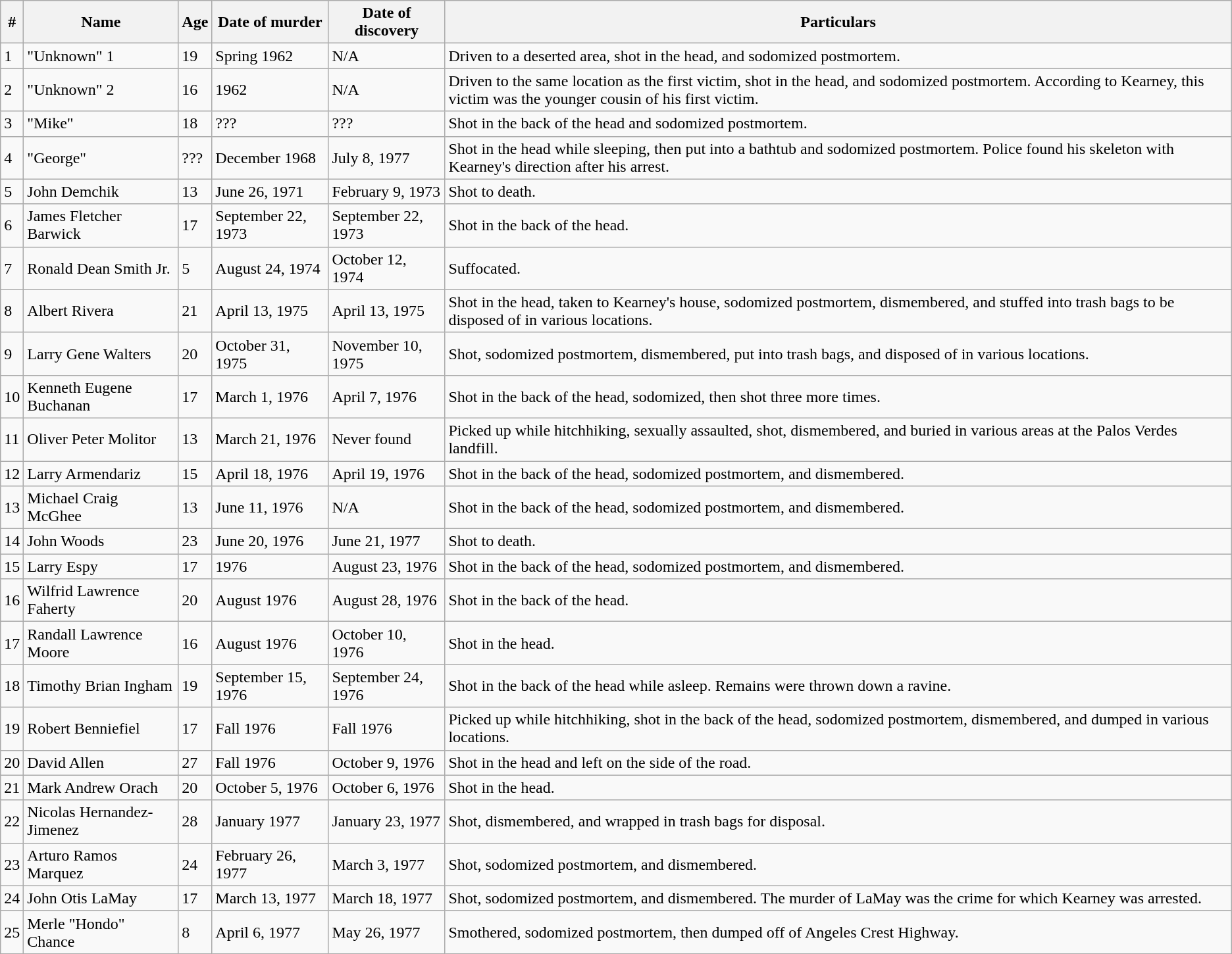<table class="wikitable sortable">
<tr>
<th>#</th>
<th>Name</th>
<th>Age</th>
<th>Date of murder</th>
<th>Date of discovery</th>
<th>Particulars</th>
</tr>
<tr>
<td>1</td>
<td>"Unknown" 1</td>
<td>19</td>
<td>Spring 1962</td>
<td>N/A</td>
<td>Driven to a deserted area, shot in the head, and sodomized postmortem.</td>
</tr>
<tr>
<td>2</td>
<td>"Unknown" 2</td>
<td>16</td>
<td>1962</td>
<td>N/A</td>
<td>Driven to the same location as the first victim, shot in the head, and sodomized postmortem. According to Kearney, this victim was the younger cousin of his first victim.</td>
</tr>
<tr>
<td>3</td>
<td>"Mike"</td>
<td>18</td>
<td>???</td>
<td>???</td>
<td>Shot in the back of the head and sodomized postmortem.</td>
</tr>
<tr>
<td>4</td>
<td>"George"</td>
<td>???</td>
<td>December 1968</td>
<td>July 8, 1977</td>
<td>Shot in the head while sleeping, then put into a bathtub and sodomized postmortem. Police found his skeleton with Kearney's direction after his arrest.</td>
</tr>
<tr>
<td>5</td>
<td>John Demchik</td>
<td>13</td>
<td>June 26, 1971</td>
<td>February 9, 1973</td>
<td>Shot to death.</td>
</tr>
<tr>
<td>6</td>
<td>James Fletcher Barwick</td>
<td>17</td>
<td>September 22, 1973</td>
<td>September 22, 1973</td>
<td>Shot in the back of the head.</td>
</tr>
<tr>
<td>7</td>
<td>Ronald Dean Smith Jr.</td>
<td>5</td>
<td>August 24, 1974</td>
<td>October 12, 1974</td>
<td>Suffocated.</td>
</tr>
<tr>
<td>8</td>
<td>Albert Rivera</td>
<td>21</td>
<td>April 13, 1975</td>
<td>April 13, 1975</td>
<td>Shot in the head, taken to Kearney's house, sodomized postmortem, dismembered, and stuffed into trash bags to be disposed of in various locations.</td>
</tr>
<tr>
<td>9</td>
<td>Larry Gene Walters</td>
<td>20</td>
<td>October 31, 1975</td>
<td>November 10, 1975</td>
<td>Shot, sodomized postmortem, dismembered, put into trash bags, and disposed of in various locations.</td>
</tr>
<tr>
<td>10</td>
<td>Kenneth Eugene Buchanan</td>
<td>17</td>
<td>March 1, 1976</td>
<td>April 7, 1976</td>
<td>Shot in the back of the head, sodomized, then shot three more times.</td>
</tr>
<tr>
<td>11</td>
<td>Oliver Peter Molitor</td>
<td>13</td>
<td>March 21, 1976</td>
<td>Never found</td>
<td>Picked up while hitchhiking, sexually assaulted, shot, dismembered, and buried in various areas at the Palos Verdes landfill.</td>
</tr>
<tr>
<td>12</td>
<td>Larry Armendariz</td>
<td>15</td>
<td>April 18, 1976</td>
<td>April 19, 1976</td>
<td>Shot in the back of the head, sodomized postmortem, and dismembered.</td>
</tr>
<tr>
<td>13</td>
<td>Michael Craig McGhee</td>
<td>13</td>
<td>June 11, 1976</td>
<td>N/A</td>
<td>Shot in the back of the head, sodomized postmortem, and dismembered.</td>
</tr>
<tr>
<td>14</td>
<td>John Woods</td>
<td>23</td>
<td>June 20, 1976</td>
<td>June 21, 1977</td>
<td>Shot to death.</td>
</tr>
<tr>
<td>15</td>
<td>Larry Espy</td>
<td>17</td>
<td>1976</td>
<td>August 23, 1976</td>
<td>Shot in the back of the head, sodomized postmortem, and dismembered.</td>
</tr>
<tr>
<td>16</td>
<td>Wilfrid Lawrence Faherty</td>
<td>20</td>
<td>August 1976</td>
<td>August 28, 1976</td>
<td>Shot in the back of the head.</td>
</tr>
<tr>
<td>17</td>
<td>Randall Lawrence Moore</td>
<td>16</td>
<td>August 1976</td>
<td>October 10, 1976</td>
<td>Shot in the head.</td>
</tr>
<tr>
<td>18</td>
<td>Timothy Brian Ingham</td>
<td>19</td>
<td>September 15, 1976</td>
<td>September 24, 1976</td>
<td>Shot in the back of the head while asleep. Remains were thrown down a ravine.</td>
</tr>
<tr>
<td>19</td>
<td>Robert Benniefiel</td>
<td>17</td>
<td>Fall 1976</td>
<td>Fall 1976</td>
<td>Picked up while hitchhiking, shot in the back of the head, sodomized postmortem, dismembered, and dumped in various locations.</td>
</tr>
<tr>
<td>20</td>
<td>David Allen</td>
<td>27</td>
<td>Fall 1976</td>
<td>October 9, 1976</td>
<td>Shot in the head and left on the side of the road.</td>
</tr>
<tr>
<td>21</td>
<td>Mark Andrew Orach</td>
<td>20</td>
<td>October 5, 1976</td>
<td>October 6, 1976</td>
<td>Shot in the head.</td>
</tr>
<tr>
<td>22</td>
<td>Nicolas Hernandez-Jimenez</td>
<td>28</td>
<td>January 1977</td>
<td>January 23, 1977</td>
<td>Shot, dismembered, and wrapped in trash bags for disposal.</td>
</tr>
<tr>
<td>23</td>
<td>Arturo Ramos Marquez</td>
<td>24</td>
<td> February 26, 1977</td>
<td>March 3, 1977</td>
<td>Shot, sodomized postmortem, and dismembered.</td>
</tr>
<tr>
<td>24</td>
<td>John Otis LaMay</td>
<td>17</td>
<td>March 13, 1977</td>
<td>March 18, 1977</td>
<td>Shot, sodomized postmortem, and dismembered. The murder of LaMay was the crime for which Kearney was arrested.</td>
</tr>
<tr>
<td>25</td>
<td>Merle "Hondo" Chance</td>
<td>8</td>
<td>April 6, 1977</td>
<td>May 26, 1977</td>
<td>Smothered, sodomized postmortem, then dumped off of Angeles Crest Highway.</td>
</tr>
</table>
